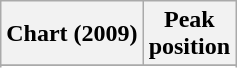<table class="wikitable sortable plainrowheaders" style="text-align:center;">
<tr>
<th scope="col">Chart (2009)</th>
<th scope="col">Peak<br>position</th>
</tr>
<tr>
</tr>
<tr>
</tr>
<tr>
</tr>
<tr>
</tr>
</table>
